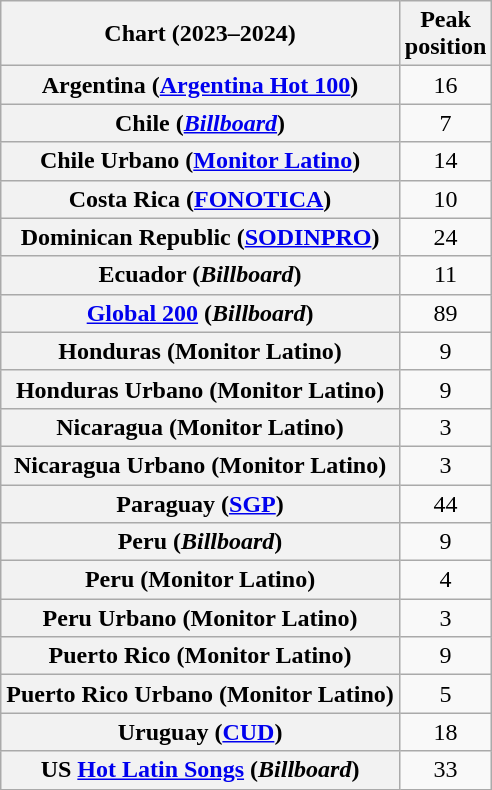<table class="wikitable sortable plainrowheaders" style="text-align:center">
<tr>
<th scope="col">Chart (2023–2024)</th>
<th scope="col">Peak<br>position</th>
</tr>
<tr>
<th scope="row">Argentina (<a href='#'>Argentina Hot 100</a>)</th>
<td>16</td>
</tr>
<tr>
<th scope="row">Chile (<em><a href='#'>Billboard</a></em>)</th>
<td>7</td>
</tr>
<tr>
<th scope="row">Chile Urbano (<a href='#'>Monitor Latino</a>)</th>
<td>14</td>
</tr>
<tr>
<th scope="row">Costa Rica (<a href='#'>FONOTICA</a>)</th>
<td>10</td>
</tr>
<tr>
<th scope="row">Dominican Republic (<a href='#'>SODINPRO</a>)</th>
<td>24</td>
</tr>
<tr>
<th scope="row">Ecuador (<em>Billboard</em>)</th>
<td>11</td>
</tr>
<tr>
<th scope="row"><a href='#'>Global 200</a> (<em>Billboard</em>)</th>
<td>89</td>
</tr>
<tr>
<th scope="row">Honduras (Monitor Latino)</th>
<td>9</td>
</tr>
<tr>
<th scope="row">Honduras Urbano (Monitor Latino)</th>
<td>9</td>
</tr>
<tr>
<th scope="row">Nicaragua (Monitor Latino)</th>
<td>3</td>
</tr>
<tr>
<th scope="row">Nicaragua Urbano (Monitor Latino)</th>
<td>3</td>
</tr>
<tr>
<th scope="row">Paraguay (<a href='#'>SGP</a>)</th>
<td>44</td>
</tr>
<tr>
<th scope="row">Peru (<em>Billboard</em>)</th>
<td>9</td>
</tr>
<tr>
<th scope="row">Peru (Monitor Latino)</th>
<td>4</td>
</tr>
<tr>
<th scope="row">Peru Urbano (Monitor Latino)</th>
<td>3</td>
</tr>
<tr>
<th scope="row">Puerto Rico (Monitor Latino)</th>
<td>9</td>
</tr>
<tr>
<th scope="row">Puerto Rico Urbano (Monitor Latino)</th>
<td>5</td>
</tr>
<tr>
<th scope="row">Uruguay (<a href='#'>CUD</a>)</th>
<td>18</td>
</tr>
<tr>
<th scope="row">US <a href='#'>Hot Latin Songs</a> (<em>Billboard</em>)</th>
<td>33</td>
</tr>
</table>
